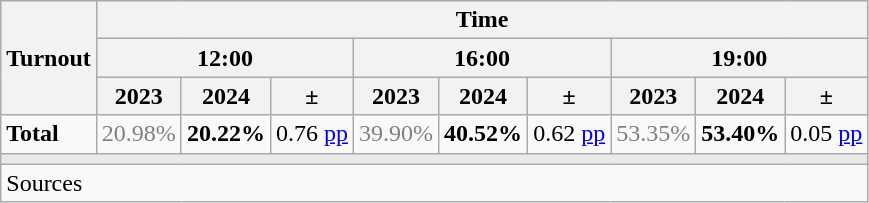<table class="wikitable sortable" style="text-align:right;">
<tr>
<th rowspan="3">Turnout</th>
<th colspan="9">Time</th>
</tr>
<tr>
<th colspan="3">12:00</th>
<th colspan="3">16:00</th>
<th colspan="3">19:00</th>
</tr>
<tr>
<th>2023</th>
<th>2024</th>
<th>±</th>
<th>2023</th>
<th>2024</th>
<th>±</th>
<th>2023</th>
<th>2024</th>
<th>±</th>
</tr>
<tr>
<td align="left"><strong>Total</strong></td>
<td style="color:gray;">20.98%</td>
<td><strong>20.22%</strong></td>
<td> 0.76 <a href='#'>pp</a></td>
<td style="color:gray;">39.90%</td>
<td><strong>40.52%</strong></td>
<td> 0.62 <a href='#'>pp</a></td>
<td style="color:gray;">53.35%</td>
<td><strong>53.40%</strong></td>
<td> 0.05 <a href='#'>pp</a></td>
</tr>
<tr>
<td colspan="10" bgcolor="#E9E9E9"></td>
</tr>
<tr>
<td align="left" colspan="10">Sources</td>
</tr>
</table>
